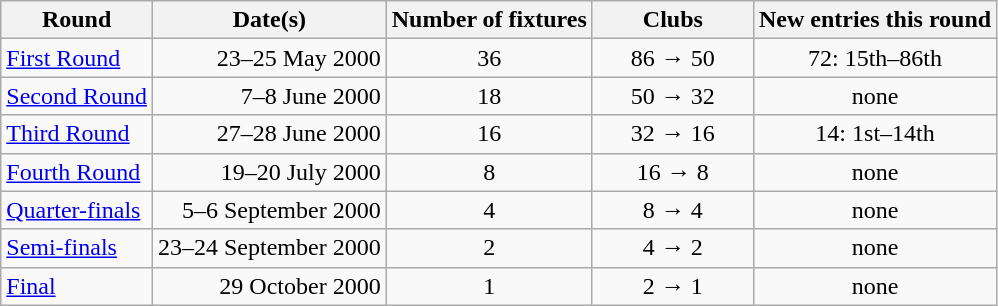<table class="wikitable" style="text-align:center">
<tr>
<th>Round</th>
<th>Date(s)</th>
<th>Number of fixtures</th>
<th width=100>Clubs</th>
<th>New entries this round</th>
</tr>
<tr>
<td align=left><a href='#'>First Round</a></td>
<td align=right>23–25 May 2000</td>
<td>36</td>
<td>86 → 50</td>
<td>72: 15th–86th</td>
</tr>
<tr>
<td align=left><a href='#'>Second Round</a></td>
<td align=right>7–8 June 2000</td>
<td>18</td>
<td>50 → 32</td>
<td>none</td>
</tr>
<tr>
<td align=left><a href='#'>Third Round</a></td>
<td align=right>27–28 June 2000</td>
<td>16</td>
<td>32 → 16</td>
<td>14: 1st–14th</td>
</tr>
<tr>
<td align=left><a href='#'>Fourth Round</a></td>
<td align=right>19–20 July 2000</td>
<td>8</td>
<td>16 → 8</td>
<td>none</td>
</tr>
<tr>
<td align=left><a href='#'>Quarter-finals</a></td>
<td align=right>5–6 September 2000</td>
<td>4</td>
<td>8 → 4</td>
<td>none</td>
</tr>
<tr>
<td align=left><a href='#'>Semi-finals</a></td>
<td align=right>23–24 September 2000</td>
<td>2</td>
<td>4 → 2</td>
<td>none</td>
</tr>
<tr>
<td align=left><a href='#'>Final</a></td>
<td align=right>29 October 2000</td>
<td>1</td>
<td>2 → 1</td>
<td>none</td>
</tr>
</table>
